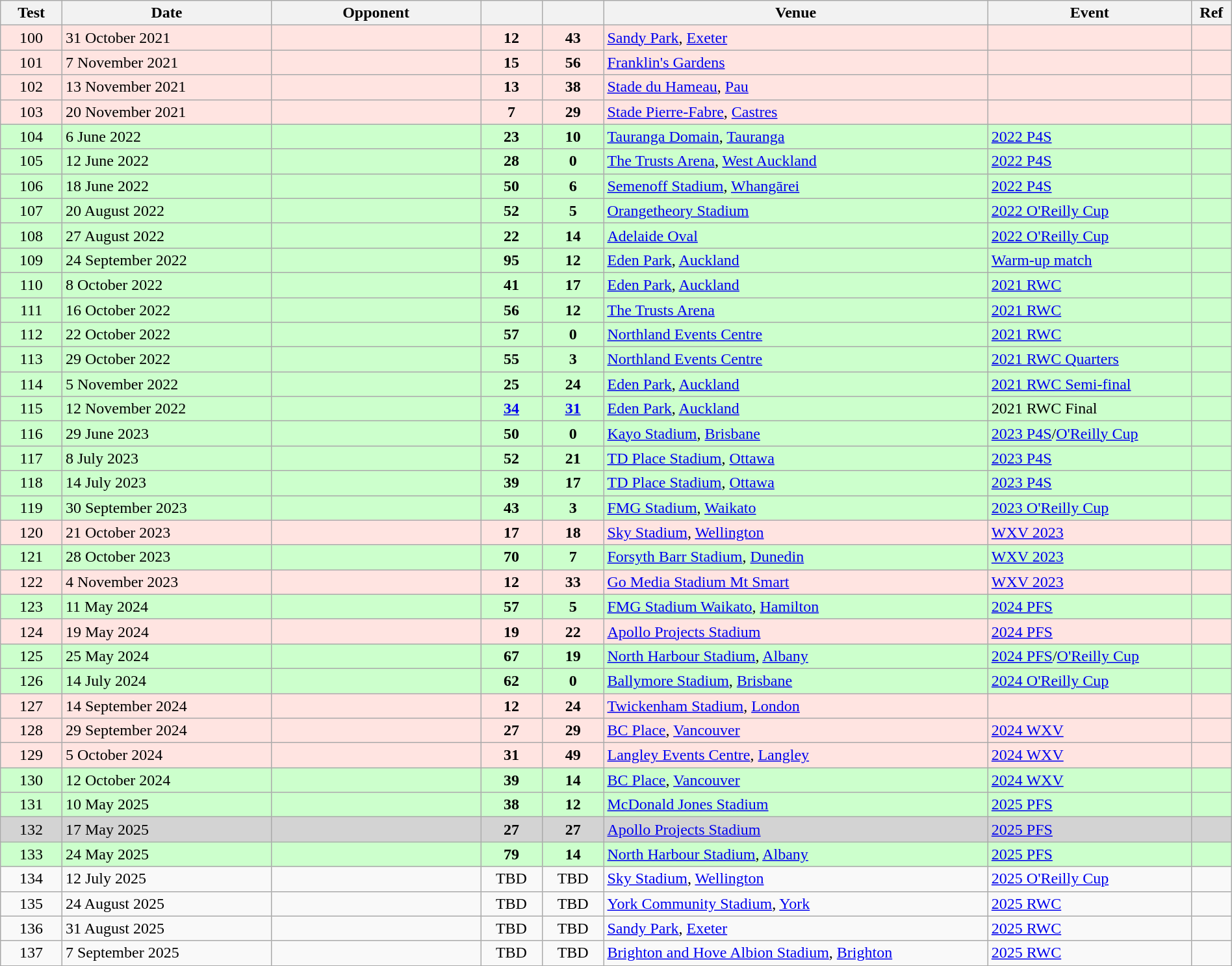<table class="wikitable sortable" style="width:100%">
<tr>
<th style="width:5%">Test</th>
<th style="width:17%">Date</th>
<th style="width:17%">Opponent</th>
<th style="width:5%"></th>
<th style="width:5%"></th>
<th>Venue</th>
<th>Event</th>
<th>Ref</th>
</tr>
<tr bgcolor="FFE4E1">
<td align=center>100</td>
<td>31 October 2021</td>
<td></td>
<td align="center"><strong>12</strong></td>
<td align="center"><strong>43</strong></td>
<td><a href='#'>Sandy Park</a>, <a href='#'>Exeter</a></td>
<td></td>
<td></td>
</tr>
<tr bgcolor="FFE4E1">
<td align=center>101</td>
<td>7 November 2021</td>
<td></td>
<td align="center"><strong>15</strong></td>
<td align="center"><strong>56</strong></td>
<td><a href='#'>Franklin's Gardens</a></td>
<td></td>
<td></td>
</tr>
<tr bgcolor="FFE4E1">
<td align=center>102</td>
<td>13 November 2021</td>
<td></td>
<td align="center"><strong>13</strong></td>
<td align="center"><strong>38</strong></td>
<td><a href='#'>Stade du Hameau</a>, <a href='#'>Pau</a></td>
<td></td>
<td></td>
</tr>
<tr bgcolor="FFE4E1">
<td align=center>103</td>
<td>20 November 2021</td>
<td></td>
<td align="center"><strong>7</strong></td>
<td align="center"><strong>29</strong></td>
<td><a href='#'>Stade Pierre-Fabre</a>, <a href='#'>Castres</a></td>
<td></td>
<td></td>
</tr>
<tr bgcolor=#ccffcc>
<td align=center>104</td>
<td>6 June 2022</td>
<td></td>
<td align="center"><strong>23</strong></td>
<td align="center"><strong>10</strong></td>
<td><a href='#'>Tauranga Domain</a>, <a href='#'>Tauranga</a></td>
<td><a href='#'>2022 P4S</a></td>
<td></td>
</tr>
<tr bgcolor=#ccffcc>
<td align=center>105</td>
<td>12 June 2022</td>
<td></td>
<td align="center"><strong>28</strong></td>
<td align="center"><strong>0</strong></td>
<td><a href='#'>The Trusts Arena</a>, <a href='#'>West Auckland</a></td>
<td><a href='#'>2022 P4S</a></td>
<td></td>
</tr>
<tr bgcolor=#ccffcc>
<td align=center>106</td>
<td>18 June 2022</td>
<td></td>
<td align="center"><strong>50</strong></td>
<td align="center"><strong>6</strong></td>
<td><a href='#'>Semenoff Stadium</a>, <a href='#'>Whangārei</a></td>
<td><a href='#'>2022 P4S</a></td>
<td></td>
</tr>
<tr bgcolor=#ccffcc>
<td align=center>107</td>
<td>20 August 2022</td>
<td></td>
<td align="center"><strong>52</strong></td>
<td align="center"><strong>5</strong></td>
<td><a href='#'>Orangetheory Stadium</a></td>
<td><a href='#'>2022 O'Reilly Cup</a></td>
<td></td>
</tr>
<tr bgcolor=#ccffcc>
<td align=center>108</td>
<td>27 August 2022</td>
<td></td>
<td align="center"><strong>22</strong></td>
<td align="center"><strong>14</strong></td>
<td><a href='#'>Adelaide Oval</a></td>
<td><a href='#'>2022 O'Reilly Cup</a></td>
<td></td>
</tr>
<tr bgcolor=#ccffcc>
<td align=center>109</td>
<td>24 September 2022</td>
<td></td>
<td align="center"><strong>95</strong></td>
<td align="center"><strong>12</strong></td>
<td><a href='#'>Eden Park</a>, <a href='#'>Auckland</a></td>
<td><a href='#'>Warm-up match</a></td>
<td></td>
</tr>
<tr bgcolor=#ccffcc>
<td align=center>110</td>
<td>8 October 2022</td>
<td></td>
<td align="center"><strong>41</strong></td>
<td align="center"><strong>17</strong></td>
<td><a href='#'>Eden Park</a>, <a href='#'>Auckland</a></td>
<td><a href='#'>2021 RWC</a></td>
<td></td>
</tr>
<tr bgcolor=#ccffcc>
<td align=center>111</td>
<td>16 October 2022</td>
<td></td>
<td align="center"><strong>56</strong></td>
<td align="center"><strong>12</strong></td>
<td><a href='#'>The Trusts Arena</a></td>
<td><a href='#'>2021 RWC</a></td>
<td></td>
</tr>
<tr bgcolor=#ccffcc>
<td align=center>112</td>
<td>22 October 2022</td>
<td></td>
<td align="center"><strong>57</strong></td>
<td align="center"><strong>0</strong></td>
<td><a href='#'>Northland Events Centre</a></td>
<td><a href='#'>2021 RWC</a></td>
<td></td>
</tr>
<tr bgcolor=#ccffcc>
<td align=center>113</td>
<td>29 October 2022</td>
<td></td>
<td align="center"><strong>55</strong></td>
<td align="center"><strong>3</strong></td>
<td><a href='#'>Northland Events Centre</a></td>
<td><a href='#'>2021 RWC Quarters</a></td>
<td></td>
</tr>
<tr bgcolor=#ccffcc>
<td align=center>114</td>
<td>5 November 2022</td>
<td></td>
<td align="center"><strong>25</strong></td>
<td align="center"><strong>24</strong></td>
<td><a href='#'>Eden Park</a>, <a href='#'>Auckland</a></td>
<td><a href='#'>2021 RWC Semi-final</a></td>
<td></td>
</tr>
<tr bgcolor=#ccffcc>
<td align=center>115</td>
<td>12 November 2022</td>
<td></td>
<td align="center"><strong><a href='#'>34</a></strong></td>
<td align="center"><strong><a href='#'>31</a></strong></td>
<td><a href='#'>Eden Park</a>, <a href='#'>Auckland</a></td>
<td>2021 RWC Final</td>
<td></td>
</tr>
<tr bgcolor=#ccffcc>
<td align=center>116</td>
<td>29 June 2023</td>
<td></td>
<td align="center"><strong>50</strong></td>
<td align="center"><strong>0</strong></td>
<td><a href='#'>Kayo Stadium</a>, <a href='#'>Brisbane</a></td>
<td><a href='#'>2023 P4S</a>/<a href='#'>O'Reilly Cup</a></td>
<td></td>
</tr>
<tr bgcolor=#ccffcc>
<td align=center>117</td>
<td>8 July 2023</td>
<td></td>
<td align="center"><strong>52</strong></td>
<td align="center"><strong>21</strong></td>
<td><a href='#'>TD Place Stadium</a>, <a href='#'>Ottawa</a></td>
<td><a href='#'>2023 P4S</a></td>
<td></td>
</tr>
<tr bgcolor=#ccffcc>
<td align=center>118</td>
<td>14 July 2023</td>
<td></td>
<td align="center"><strong>39</strong></td>
<td align="center"><strong>17</strong></td>
<td><a href='#'>TD Place Stadium</a>, <a href='#'>Ottawa</a></td>
<td><a href='#'>2023 P4S</a></td>
<td></td>
</tr>
<tr bgcolor=#ccffcc>
<td align=center>119</td>
<td>30 September 2023</td>
<td></td>
<td align="center"><strong>43</strong></td>
<td align="center"><strong>3</strong></td>
<td><a href='#'>FMG Stadium</a>, <a href='#'>Waikato</a></td>
<td><a href='#'>2023 O'Reilly Cup</a></td>
<td></td>
</tr>
<tr bgcolor="FFE4E1">
<td align=center>120</td>
<td>21 October 2023</td>
<td></td>
<td align="center"><strong>17</strong></td>
<td align="center"><strong>18</strong></td>
<td><a href='#'>Sky Stadium</a>, <a href='#'>Wellington</a></td>
<td><a href='#'>WXV 2023</a></td>
<td></td>
</tr>
<tr bgcolor=#ccffcc>
<td align=center>121</td>
<td>28 October 2023</td>
<td></td>
<td align="center"><strong>70</strong></td>
<td align="center"><strong>7</strong></td>
<td><a href='#'>Forsyth Barr Stadium</a>, <a href='#'>Dunedin</a></td>
<td><a href='#'>WXV 2023</a></td>
<td></td>
</tr>
<tr bgcolor="FFE4E1">
<td align=center>122</td>
<td>4 November 2023</td>
<td></td>
<td align="center"><strong>12</strong></td>
<td align="center"><strong>33</strong></td>
<td><a href='#'>Go Media Stadium Mt Smart</a></td>
<td><a href='#'>WXV 2023</a></td>
<td></td>
</tr>
<tr bgcolor=#ccffcc>
<td align=center>123</td>
<td>11 May 2024</td>
<td></td>
<td align="center"><strong>57</strong></td>
<td align="center"><strong>5</strong></td>
<td><a href='#'>FMG Stadium Waikato</a>, <a href='#'>Hamilton</a></td>
<td><a href='#'>2024 PFS</a></td>
<td></td>
</tr>
<tr bgcolor="FFE4E1">
<td align=center>124</td>
<td>19 May 2024</td>
<td></td>
<td align="center"><strong>19</strong></td>
<td align="center"><strong>22</strong></td>
<td><a href='#'>Apollo Projects Stadium</a></td>
<td><a href='#'>2024 PFS</a></td>
<td></td>
</tr>
<tr bgcolor=#ccffcc>
<td align=center>125</td>
<td>25 May 2024</td>
<td></td>
<td align="center"><strong>67</strong></td>
<td align="center"><strong>19</strong></td>
<td><a href='#'>North Harbour Stadium</a>, <a href='#'>Albany</a></td>
<td><a href='#'>2024 PFS</a>/<a href='#'>O'Reilly Cup</a></td>
<td></td>
</tr>
<tr bgcolor=#ccffcc>
<td align=center>126</td>
<td>14 July 2024</td>
<td></td>
<td align="center"><strong>62</strong></td>
<td align="center"><strong>0</strong></td>
<td><a href='#'>Ballymore Stadium</a>, <a href='#'>Brisbane</a></td>
<td><a href='#'>2024 O'Reilly Cup</a></td>
<td></td>
</tr>
<tr bgcolor="FFE4E1">
<td align=center>127</td>
<td>14 September 2024</td>
<td></td>
<td align="center"><strong>12</strong></td>
<td align="center"><strong>24</strong></td>
<td><a href='#'>Twickenham Stadium</a>, <a href='#'>London</a></td>
<td></td>
<td></td>
</tr>
<tr bgcolor="FFE4E1">
<td align=center>128</td>
<td>29 September 2024</td>
<td></td>
<td align="center"><strong>27</strong></td>
<td align="center"><strong>29</strong></td>
<td><a href='#'>BC Place</a>, <a href='#'>Vancouver</a></td>
<td><a href='#'>2024 WXV</a></td>
<td></td>
</tr>
<tr bgcolor="FFE4E1">
<td align=center>129</td>
<td>5 October 2024</td>
<td></td>
<td align="center"><strong>31</strong></td>
<td align="center"><strong>49</strong></td>
<td><a href='#'>Langley Events Centre</a>, <a href='#'>Langley</a></td>
<td><a href='#'>2024 WXV</a></td>
<td></td>
</tr>
<tr bgcolor=#ccffcc>
<td align=center>130</td>
<td>12 October 2024</td>
<td></td>
<td align="center"><strong>39</strong></td>
<td align="center"><strong>14</strong></td>
<td><a href='#'>BC Place</a>, <a href='#'>Vancouver</a></td>
<td><a href='#'>2024 WXV</a></td>
<td></td>
</tr>
<tr bgcolor="#ccffcc">
<td align=center>131</td>
<td>10 May 2025</td>
<td></td>
<td align="center"><strong>38</strong></td>
<td align="center"><strong>12</strong></td>
<td><a href='#'>McDonald Jones Stadium</a></td>
<td 2025 Pacific Four Series><a href='#'>2025 PFS</a></td>
<td></td>
</tr>
<tr bgcolor=lightgrey>
<td align=center>132</td>
<td>17 May 2025</td>
<td></td>
<td align="center"><strong>27</strong></td>
<td align="center"><strong>27</strong></td>
<td><a href='#'>Apollo Projects Stadium</a></td>
<td 2025 Pacific Four Series><a href='#'>2025 PFS</a></td>
<td></td>
</tr>
<tr bgcolor="#ccffcc">
<td align=center>133</td>
<td>24 May 2025</td>
<td></td>
<td align="center"><strong>79</strong></td>
<td align="center"><strong>14</strong></td>
<td><a href='#'>North Harbour Stadium</a>, <a href='#'>Albany</a></td>
<td 2025 Pacific Four Series><a href='#'>2025 PFS</a></td>
<td></td>
</tr>
<tr>
<td align=center>134</td>
<td>12 July 2025</td>
<td></td>
<td align="center">TBD</td>
<td align="center">TBD</td>
<td><a href='#'>Sky Stadium</a>, <a href='#'>Wellington</a></td>
<td><a href='#'>2025 O'Reilly Cup</a></td>
<td></td>
</tr>
<tr>
<td align=center>135</td>
<td>24 August 2025</td>
<td></td>
<td align="center">TBD</td>
<td align="center">TBD</td>
<td><a href='#'>York Community Stadium</a>, <a href='#'>York</a></td>
<td><a href='#'>2025 RWC</a></td>
<td></td>
</tr>
<tr>
<td align=center>136</td>
<td>31 August 2025</td>
<td></td>
<td align="center">TBD</td>
<td align="center">TBD</td>
<td><a href='#'>Sandy Park</a>, <a href='#'>Exeter</a></td>
<td><a href='#'>2025 RWC</a></td>
<td></td>
</tr>
<tr>
<td align=center>137</td>
<td>7 September 2025</td>
<td></td>
<td align="center">TBD</td>
<td align="center">TBD</td>
<td><a href='#'>Brighton and Hove Albion Stadium</a>, <a href='#'>Brighton</a></td>
<td><a href='#'>2025 RWC</a></td>
<td></td>
</tr>
</table>
